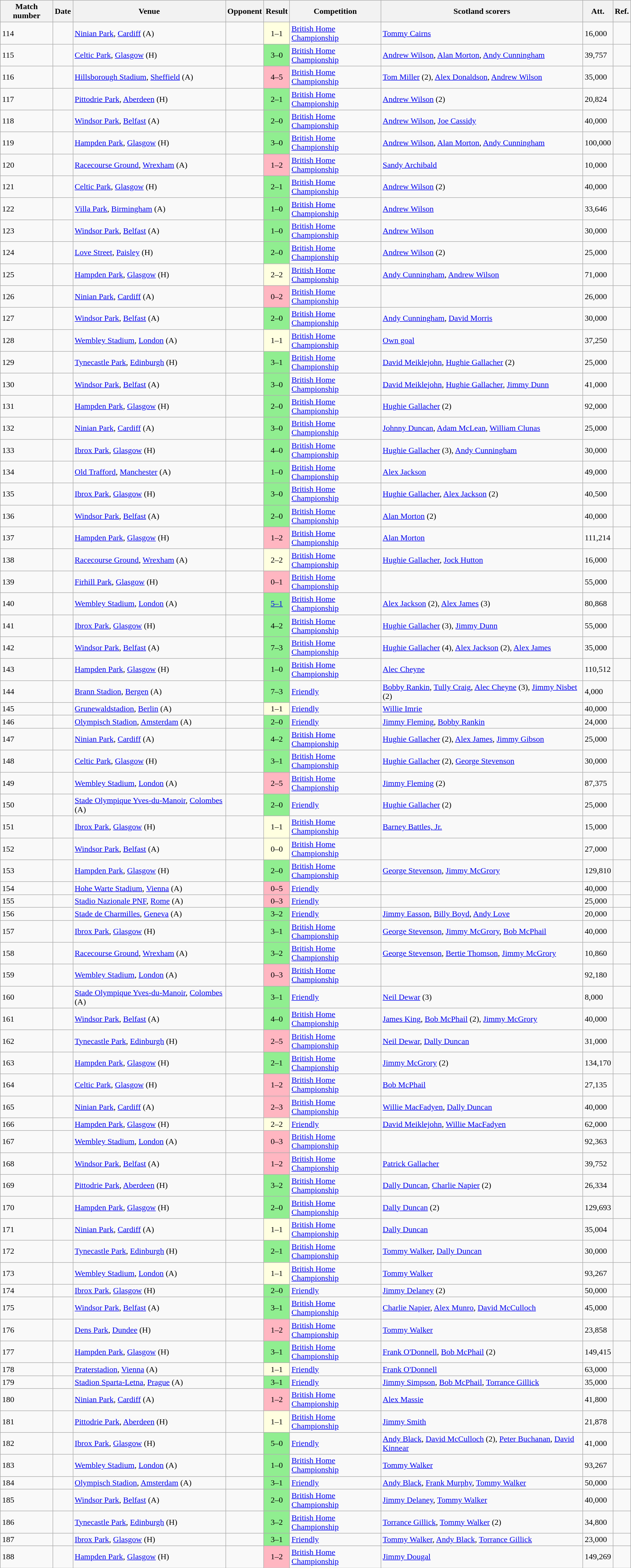<table class="wikitable plainrowheaders sortable">
<tr>
<th scope="col">Match number</th>
<th scope="col">Date</th>
<th scope="col">Venue</th>
<th scope="col">Opponent</th>
<th scope="col">Result</th>
<th scope="col">Competition</th>
<th scope="col" class=unsortable>Scotland scorers</th>
<th scope="col">Att.</th>
<th scope="col" class=unsortable>Ref.</th>
</tr>
<tr>
<td>114</td>
<td></td>
<td><a href='#'>Ninian Park</a>, <a href='#'>Cardiff</a> (A)</td>
<td></td>
<td align=center bgcolor=lightyellow>1–1</td>
<td><a href='#'>British Home Championship</a></td>
<td><a href='#'>Tommy Cairns</a></td>
<td>16,000</td>
<td></td>
</tr>
<tr>
<td>115</td>
<td></td>
<td><a href='#'>Celtic Park</a>, <a href='#'>Glasgow</a> (H)</td>
<td></td>
<td align=center bgcolor=lightgreen>3–0</td>
<td><a href='#'>British Home Championship</a></td>
<td><a href='#'>Andrew Wilson</a>, <a href='#'>Alan Morton</a>, <a href='#'>Andy Cunningham</a></td>
<td>39,757</td>
<td></td>
</tr>
<tr>
<td>116</td>
<td></td>
<td><a href='#'>Hillsborough Stadium</a>, <a href='#'>Sheffield</a> (A)</td>
<td></td>
<td align=center bgcolor=lightpink>4–5</td>
<td><a href='#'>British Home Championship</a></td>
<td><a href='#'>Tom Miller</a> (2), <a href='#'>Alex Donaldson</a>, <a href='#'>Andrew Wilson</a></td>
<td>35,000</td>
<td></td>
</tr>
<tr>
<td>117</td>
<td></td>
<td><a href='#'>Pittodrie Park</a>, <a href='#'>Aberdeen</a> (H)</td>
<td></td>
<td align=center bgcolor=lightgreen>2–1</td>
<td><a href='#'>British Home Championship</a></td>
<td><a href='#'>Andrew Wilson</a> (2)</td>
<td>20,824</td>
<td></td>
</tr>
<tr>
<td>118</td>
<td></td>
<td><a href='#'>Windsor Park</a>, <a href='#'>Belfast</a> (A)</td>
<td></td>
<td align=center bgcolor=lightgreen>2–0</td>
<td><a href='#'>British Home Championship</a></td>
<td><a href='#'>Andrew Wilson</a>, <a href='#'>Joe Cassidy</a></td>
<td>40,000</td>
<td></td>
</tr>
<tr>
<td>119</td>
<td></td>
<td><a href='#'>Hampden Park</a>, <a href='#'>Glasgow</a> (H)</td>
<td></td>
<td align=center bgcolor=lightgreen>3–0</td>
<td><a href='#'>British Home Championship</a></td>
<td><a href='#'>Andrew Wilson</a>, <a href='#'>Alan Morton</a>, <a href='#'>Andy Cunningham</a></td>
<td>100,000</td>
<td></td>
</tr>
<tr>
<td>120</td>
<td></td>
<td><a href='#'>Racecourse Ground</a>, <a href='#'>Wrexham</a> (A)</td>
<td></td>
<td align=center bgcolor=lightpink>1–2</td>
<td><a href='#'>British Home Championship</a></td>
<td><a href='#'>Sandy Archibald</a></td>
<td>10,000</td>
<td></td>
</tr>
<tr>
<td>121</td>
<td></td>
<td><a href='#'>Celtic Park</a>, <a href='#'>Glasgow</a> (H)</td>
<td></td>
<td align=center bgcolor=lightgreen>2–1</td>
<td><a href='#'>British Home Championship</a></td>
<td><a href='#'>Andrew Wilson</a> (2)</td>
<td>40,000</td>
<td></td>
</tr>
<tr>
<td>122</td>
<td></td>
<td><a href='#'>Villa Park</a>, <a href='#'>Birmingham</a> (A)</td>
<td></td>
<td align=center bgcolor=lightgreen>1–0</td>
<td><a href='#'>British Home Championship</a></td>
<td><a href='#'>Andrew Wilson</a></td>
<td>33,646</td>
<td></td>
</tr>
<tr>
<td>123</td>
<td></td>
<td><a href='#'>Windsor Park</a>, <a href='#'>Belfast</a> (A)</td>
<td></td>
<td align=center bgcolor=lightgreen>1–0</td>
<td><a href='#'>British Home Championship</a></td>
<td><a href='#'>Andrew Wilson</a></td>
<td>30,000</td>
<td></td>
</tr>
<tr>
<td>124</td>
<td></td>
<td><a href='#'>Love Street</a>, <a href='#'>Paisley</a> (H)</td>
<td></td>
<td align=center bgcolor=lightgreen>2–0</td>
<td><a href='#'>British Home Championship</a></td>
<td><a href='#'>Andrew Wilson</a> (2)</td>
<td>25,000</td>
<td></td>
</tr>
<tr>
<td>125</td>
<td></td>
<td><a href='#'>Hampden Park</a>, <a href='#'>Glasgow</a> (H)</td>
<td></td>
<td align=center bgcolor=lightyellow>2–2</td>
<td><a href='#'>British Home Championship</a></td>
<td><a href='#'>Andy Cunningham</a>, <a href='#'>Andrew Wilson</a></td>
<td>71,000</td>
<td></td>
</tr>
<tr>
<td>126</td>
<td></td>
<td><a href='#'>Ninian Park</a>, <a href='#'>Cardiff</a> (A)</td>
<td></td>
<td align=center bgcolor=lightpink>0–2</td>
<td><a href='#'>British Home Championship</a></td>
<td></td>
<td>26,000</td>
<td></td>
</tr>
<tr>
<td>127</td>
<td></td>
<td><a href='#'>Windsor Park</a>, <a href='#'>Belfast</a> (A)</td>
<td></td>
<td align=center bgcolor=lightgreen>2–0</td>
<td><a href='#'>British Home Championship</a></td>
<td><a href='#'>Andy Cunningham</a>, <a href='#'>David Morris</a></td>
<td>30,000</td>
<td></td>
</tr>
<tr>
<td>128</td>
<td></td>
<td><a href='#'>Wembley Stadium</a>, <a href='#'>London</a> (A)</td>
<td></td>
<td align=center bgcolor=lightyellow>1–1</td>
<td><a href='#'>British Home Championship</a></td>
<td><a href='#'>Own goal</a></td>
<td>37,250</td>
<td></td>
</tr>
<tr>
<td>129</td>
<td></td>
<td><a href='#'>Tynecastle Park</a>, <a href='#'>Edinburgh</a> (H)</td>
<td></td>
<td align=center bgcolor=lightgreen>3–1</td>
<td><a href='#'>British Home Championship</a></td>
<td><a href='#'>David Meiklejohn</a>, <a href='#'>Hughie Gallacher</a> (2)</td>
<td>25,000</td>
<td></td>
</tr>
<tr>
<td>130</td>
<td></td>
<td><a href='#'>Windsor Park</a>, <a href='#'>Belfast</a> (A)</td>
<td></td>
<td align=center bgcolor=lightgreen>3–0</td>
<td><a href='#'>British Home Championship</a></td>
<td><a href='#'>David Meiklejohn</a>, <a href='#'>Hughie Gallacher</a>, <a href='#'>Jimmy Dunn</a></td>
<td>41,000</td>
<td></td>
</tr>
<tr>
<td>131</td>
<td></td>
<td><a href='#'>Hampden Park</a>, <a href='#'>Glasgow</a> (H)</td>
<td></td>
<td align=center bgcolor=lightgreen>2–0</td>
<td><a href='#'>British Home Championship</a></td>
<td><a href='#'>Hughie Gallacher</a> (2)</td>
<td>92,000</td>
<td></td>
</tr>
<tr>
<td>132</td>
<td></td>
<td><a href='#'>Ninian Park</a>, <a href='#'>Cardiff</a> (A)</td>
<td></td>
<td align=center bgcolor=lightgreen>3–0</td>
<td><a href='#'>British Home Championship</a></td>
<td><a href='#'>Johnny Duncan</a>, <a href='#'>Adam McLean</a>, <a href='#'>William Clunas</a></td>
<td>25,000</td>
<td></td>
</tr>
<tr>
<td>133</td>
<td></td>
<td><a href='#'>Ibrox Park</a>, <a href='#'>Glasgow</a> (H)</td>
<td></td>
<td align=center bgcolor=lightgreen>4–0</td>
<td><a href='#'>British Home Championship</a></td>
<td><a href='#'>Hughie Gallacher</a> (3), <a href='#'>Andy Cunningham</a></td>
<td>30,000</td>
<td></td>
</tr>
<tr>
<td>134</td>
<td></td>
<td><a href='#'>Old Trafford</a>, <a href='#'>Manchester</a> (A)</td>
<td></td>
<td align=center bgcolor=lightgreen>1–0</td>
<td><a href='#'>British Home Championship</a></td>
<td><a href='#'>Alex Jackson</a></td>
<td>49,000</td>
<td></td>
</tr>
<tr>
<td>135</td>
<td></td>
<td><a href='#'>Ibrox Park</a>, <a href='#'>Glasgow</a> (H)</td>
<td></td>
<td align=center bgcolor=lightgreen>3–0</td>
<td><a href='#'>British Home Championship</a></td>
<td><a href='#'>Hughie Gallacher</a>, <a href='#'>Alex Jackson</a> (2)</td>
<td>40,500</td>
<td></td>
</tr>
<tr>
<td>136</td>
<td></td>
<td><a href='#'>Windsor Park</a>, <a href='#'>Belfast</a> (A)</td>
<td></td>
<td align=center bgcolor=lightgreen>2–0</td>
<td><a href='#'>British Home Championship</a></td>
<td><a href='#'>Alan Morton</a> (2)</td>
<td>40,000</td>
<td></td>
</tr>
<tr>
<td>137</td>
<td></td>
<td><a href='#'>Hampden Park</a>, <a href='#'>Glasgow</a> (H)</td>
<td></td>
<td align=center bgcolor=lightpink>1–2</td>
<td><a href='#'>British Home Championship</a></td>
<td><a href='#'>Alan Morton</a></td>
<td>111,214</td>
<td></td>
</tr>
<tr>
<td>138</td>
<td></td>
<td><a href='#'>Racecourse Ground</a>, <a href='#'>Wrexham</a> (A)</td>
<td></td>
<td align=center bgcolor=lightyellow>2–2</td>
<td><a href='#'>British Home Championship</a></td>
<td><a href='#'>Hughie Gallacher</a>, <a href='#'>Jock Hutton</a></td>
<td>16,000</td>
<td></td>
</tr>
<tr>
<td>139</td>
<td></td>
<td><a href='#'>Firhill Park</a>, <a href='#'>Glasgow</a> (H)</td>
<td></td>
<td align=center bgcolor=lightpink>0–1</td>
<td><a href='#'>British Home Championship</a></td>
<td></td>
<td>55,000</td>
<td></td>
</tr>
<tr>
<td>140</td>
<td></td>
<td><a href='#'>Wembley Stadium</a>, <a href='#'>London</a> (A)</td>
<td></td>
<td align=center bgcolor=lightgreen><a href='#'>5–1</a></td>
<td><a href='#'>British Home Championship</a></td>
<td><a href='#'>Alex Jackson</a> (2), <a href='#'>Alex James</a> (3)</td>
<td>80,868</td>
<td></td>
</tr>
<tr>
<td>141</td>
<td></td>
<td><a href='#'>Ibrox Park</a>, <a href='#'>Glasgow</a> (H)</td>
<td></td>
<td align=center bgcolor=lightgreen>4–2</td>
<td><a href='#'>British Home Championship</a></td>
<td><a href='#'>Hughie Gallacher</a> (3), <a href='#'>Jimmy Dunn</a></td>
<td>55,000</td>
<td></td>
</tr>
<tr>
<td>142</td>
<td></td>
<td><a href='#'>Windsor Park</a>, <a href='#'>Belfast</a> (A)</td>
<td></td>
<td align=center bgcolor=lightgreen>7–3</td>
<td><a href='#'>British Home Championship</a></td>
<td><a href='#'>Hughie Gallacher</a> (4), <a href='#'>Alex Jackson</a> (2), <a href='#'>Alex James</a></td>
<td>35,000</td>
<td></td>
</tr>
<tr>
<td>143</td>
<td></td>
<td><a href='#'>Hampden Park</a>, <a href='#'>Glasgow</a> (H)</td>
<td></td>
<td align=center bgcolor=lightgreen>1–0</td>
<td><a href='#'>British Home Championship</a></td>
<td><a href='#'>Alec Cheyne</a></td>
<td>110,512</td>
<td></td>
</tr>
<tr>
<td>144</td>
<td></td>
<td><a href='#'>Brann Stadion</a>, <a href='#'>Bergen</a> (A)</td>
<td></td>
<td align=center bgcolor=lightgreen>7–3</td>
<td><a href='#'>Friendly</a></td>
<td><a href='#'>Bobby Rankin</a>, <a href='#'>Tully Craig</a>, <a href='#'>Alec Cheyne</a> (3), <a href='#'>Jimmy Nisbet</a> (2)</td>
<td>4,000</td>
<td></td>
</tr>
<tr>
<td>145</td>
<td></td>
<td><a href='#'>Grunewaldstadion</a>, <a href='#'>Berlin</a> (A)</td>
<td></td>
<td align=center bgcolor=lightyellow>1–1</td>
<td><a href='#'>Friendly</a></td>
<td><a href='#'>Willie Imrie</a></td>
<td>40,000</td>
<td></td>
</tr>
<tr>
<td>146</td>
<td></td>
<td><a href='#'>Olympisch Stadion</a>, <a href='#'>Amsterdam</a> (A)</td>
<td></td>
<td align=center bgcolor=lightgreen>2–0</td>
<td><a href='#'>Friendly</a></td>
<td><a href='#'>Jimmy Fleming</a>, <a href='#'>Bobby Rankin</a></td>
<td>24,000</td>
<td></td>
</tr>
<tr>
<td>147</td>
<td></td>
<td><a href='#'>Ninian Park</a>, <a href='#'>Cardiff</a> (A)</td>
<td></td>
<td align=center bgcolor=lightgreen>4–2</td>
<td><a href='#'>British Home Championship</a></td>
<td><a href='#'>Hughie Gallacher</a> (2), <a href='#'>Alex James</a>, <a href='#'>Jimmy Gibson</a></td>
<td>25,000</td>
<td></td>
</tr>
<tr>
<td>148</td>
<td></td>
<td><a href='#'>Celtic Park</a>, <a href='#'>Glasgow</a> (H)</td>
<td></td>
<td align=center bgcolor=lightgreen>3–1</td>
<td><a href='#'>British Home Championship</a></td>
<td><a href='#'>Hughie Gallacher</a> (2), <a href='#'>George Stevenson</a></td>
<td>30,000</td>
<td></td>
</tr>
<tr>
<td>149</td>
<td></td>
<td><a href='#'>Wembley Stadium</a>, <a href='#'>London</a> (A)</td>
<td></td>
<td align=center bgcolor=lightpink>2–5</td>
<td><a href='#'>British Home Championship</a></td>
<td><a href='#'>Jimmy Fleming</a> (2)</td>
<td>87,375</td>
<td></td>
</tr>
<tr>
<td>150</td>
<td></td>
<td><a href='#'>Stade Olympique Yves-du-Manoir</a>, <a href='#'>Colombes</a> (A)</td>
<td></td>
<td align=center bgcolor=lightgreen>2–0</td>
<td><a href='#'>Friendly</a></td>
<td><a href='#'>Hughie Gallacher</a> (2)</td>
<td>25,000</td>
<td></td>
</tr>
<tr>
<td>151</td>
<td></td>
<td><a href='#'>Ibrox Park</a>, <a href='#'>Glasgow</a> (H)</td>
<td></td>
<td align=center bgcolor=lightyellow>1–1</td>
<td><a href='#'>British Home Championship</a></td>
<td><a href='#'>Barney Battles, Jr.</a></td>
<td>15,000</td>
<td></td>
</tr>
<tr>
<td>152</td>
<td></td>
<td><a href='#'>Windsor Park</a>, <a href='#'>Belfast</a> (A)</td>
<td></td>
<td align=center bgcolor=lightyellow>0–0</td>
<td><a href='#'>British Home Championship</a></td>
<td></td>
<td>27,000</td>
<td></td>
</tr>
<tr>
<td>153</td>
<td></td>
<td><a href='#'>Hampden Park</a>, <a href='#'>Glasgow</a> (H)</td>
<td></td>
<td align=center bgcolor=lightgreen>2–0</td>
<td><a href='#'>British Home Championship</a></td>
<td><a href='#'>George Stevenson</a>, <a href='#'>Jimmy McGrory</a></td>
<td>129,810</td>
<td></td>
</tr>
<tr>
<td>154</td>
<td></td>
<td><a href='#'>Hohe Warte Stadium</a>, <a href='#'>Vienna</a> (A)</td>
<td></td>
<td align=center bgcolor=lightpink>0–5</td>
<td><a href='#'>Friendly</a></td>
<td></td>
<td>40,000</td>
<td></td>
</tr>
<tr>
<td>155</td>
<td></td>
<td><a href='#'>Stadio Nazionale PNF</a>, <a href='#'>Rome</a> (A)</td>
<td></td>
<td align=center bgcolor=lightpink>0–3</td>
<td><a href='#'>Friendly</a></td>
<td></td>
<td>25,000</td>
<td></td>
</tr>
<tr>
<td>156</td>
<td></td>
<td><a href='#'>Stade de Charmilles</a>, <a href='#'>Geneva</a> (A)</td>
<td></td>
<td align=center bgcolor=lightgreen>3–2</td>
<td><a href='#'>Friendly</a></td>
<td><a href='#'>Jimmy Easson</a>, <a href='#'>Billy Boyd</a>, <a href='#'>Andy Love</a></td>
<td>20,000</td>
<td></td>
</tr>
<tr>
<td>157</td>
<td></td>
<td><a href='#'>Ibrox Park</a>, <a href='#'>Glasgow</a> (H)</td>
<td></td>
<td align=center bgcolor=lightgreen>3–1</td>
<td><a href='#'>British Home Championship</a></td>
<td><a href='#'>George Stevenson</a>, <a href='#'>Jimmy McGrory</a>, <a href='#'>Bob McPhail</a></td>
<td>40,000</td>
<td></td>
</tr>
<tr>
<td>158</td>
<td></td>
<td><a href='#'>Racecourse Ground</a>, <a href='#'>Wrexham</a> (A)</td>
<td></td>
<td align=center bgcolor=lightgreen>3–2</td>
<td><a href='#'>British Home Championship</a></td>
<td><a href='#'>George Stevenson</a>, <a href='#'>Bertie Thomson</a>, <a href='#'>Jimmy McGrory</a></td>
<td>10,860</td>
<td></td>
</tr>
<tr>
<td>159</td>
<td></td>
<td><a href='#'>Wembley Stadium</a>, <a href='#'>London</a> (A)</td>
<td></td>
<td align=center bgcolor=lightpink>0–3</td>
<td><a href='#'>British Home Championship</a></td>
<td></td>
<td>92,180</td>
<td></td>
</tr>
<tr>
<td>160</td>
<td></td>
<td><a href='#'>Stade Olympique Yves-du-Manoir</a>, <a href='#'>Colombes</a> (A)</td>
<td></td>
<td align=center bgcolor=lightgreen>3–1</td>
<td><a href='#'>Friendly</a></td>
<td><a href='#'>Neil Dewar</a> (3)</td>
<td>8,000</td>
<td></td>
</tr>
<tr>
<td>161</td>
<td></td>
<td><a href='#'>Windsor Park</a>, <a href='#'>Belfast</a> (A)</td>
<td></td>
<td align=center bgcolor=lightgreen>4–0</td>
<td><a href='#'>British Home Championship</a></td>
<td><a href='#'>James King</a>, <a href='#'>Bob McPhail</a> (2), <a href='#'>Jimmy McGrory</a></td>
<td>40,000</td>
<td></td>
</tr>
<tr>
<td>162</td>
<td></td>
<td><a href='#'>Tynecastle Park</a>, <a href='#'>Edinburgh</a> (H)</td>
<td></td>
<td align=center bgcolor=lightpink>2–5</td>
<td><a href='#'>British Home Championship</a></td>
<td><a href='#'>Neil Dewar</a>, <a href='#'>Dally Duncan</a></td>
<td>31,000</td>
<td></td>
</tr>
<tr>
<td>163</td>
<td></td>
<td><a href='#'>Hampden Park</a>, <a href='#'>Glasgow</a> (H)</td>
<td></td>
<td align=center bgcolor=lightgreen>2–1</td>
<td><a href='#'>British Home Championship</a></td>
<td><a href='#'>Jimmy McGrory</a> (2)</td>
<td>134,170</td>
<td></td>
</tr>
<tr>
<td>164</td>
<td></td>
<td><a href='#'>Celtic Park</a>, <a href='#'>Glasgow</a> (H)</td>
<td></td>
<td align=center bgcolor=lightpink>1–2</td>
<td><a href='#'>British Home Championship</a></td>
<td><a href='#'>Bob McPhail</a></td>
<td>27,135</td>
<td></td>
</tr>
<tr>
<td>165</td>
<td></td>
<td><a href='#'>Ninian Park</a>, <a href='#'>Cardiff</a> (A)</td>
<td></td>
<td align=center bgcolor=lightpink>2–3</td>
<td><a href='#'>British Home Championship</a></td>
<td><a href='#'>Willie MacFadyen</a>, <a href='#'>Dally Duncan</a></td>
<td>40,000</td>
<td></td>
</tr>
<tr>
<td>166</td>
<td></td>
<td><a href='#'>Hampden Park</a>, <a href='#'>Glasgow</a> (H)</td>
<td></td>
<td align=center bgcolor=lightyellow>2–2</td>
<td><a href='#'>Friendly</a></td>
<td><a href='#'>David Meiklejohn</a>, <a href='#'>Willie MacFadyen</a></td>
<td>62,000</td>
<td></td>
</tr>
<tr>
<td>167</td>
<td></td>
<td><a href='#'>Wembley Stadium</a>, <a href='#'>London</a> (A)</td>
<td></td>
<td align=center bgcolor=lightpink>0–3</td>
<td><a href='#'>British Home Championship</a></td>
<td></td>
<td>92,363</td>
<td></td>
</tr>
<tr>
<td>168</td>
<td></td>
<td><a href='#'>Windsor Park</a>, <a href='#'>Belfast</a> (A)</td>
<td></td>
<td align=center bgcolor=lightpink>1–2</td>
<td><a href='#'>British Home Championship</a></td>
<td><a href='#'>Patrick Gallacher</a></td>
<td>39,752</td>
<td></td>
</tr>
<tr>
<td>169</td>
<td></td>
<td><a href='#'>Pittodrie Park</a>, <a href='#'>Aberdeen</a> (H)</td>
<td></td>
<td align=center bgcolor=lightgreen>3–2</td>
<td><a href='#'>British Home Championship</a></td>
<td><a href='#'>Dally Duncan</a>, <a href='#'>Charlie Napier</a> (2)</td>
<td>26,334</td>
<td></td>
</tr>
<tr>
<td>170</td>
<td></td>
<td><a href='#'>Hampden Park</a>, <a href='#'>Glasgow</a> (H)</td>
<td></td>
<td align=center bgcolor=lightgreen>2–0</td>
<td><a href='#'>British Home Championship</a></td>
<td><a href='#'>Dally Duncan</a> (2)</td>
<td>129,693</td>
<td></td>
</tr>
<tr>
<td>171</td>
<td></td>
<td><a href='#'>Ninian Park</a>, <a href='#'>Cardiff</a> (A)</td>
<td></td>
<td align=center bgcolor=lightyellow>1–1</td>
<td><a href='#'>British Home Championship</a></td>
<td><a href='#'>Dally Duncan</a></td>
<td>35,004</td>
<td></td>
</tr>
<tr>
<td>172</td>
<td></td>
<td><a href='#'>Tynecastle Park</a>, <a href='#'>Edinburgh</a> (H)</td>
<td></td>
<td align=center bgcolor=lightgreen>2–1</td>
<td><a href='#'>British Home Championship</a></td>
<td><a href='#'>Tommy Walker</a>, <a href='#'>Dally Duncan</a></td>
<td>30,000</td>
<td></td>
</tr>
<tr>
<td>173</td>
<td></td>
<td><a href='#'>Wembley Stadium</a>, <a href='#'>London</a> (A)</td>
<td></td>
<td align=center bgcolor=lightyellow>1–1</td>
<td><a href='#'>British Home Championship</a></td>
<td><a href='#'>Tommy Walker</a></td>
<td>93,267</td>
<td></td>
</tr>
<tr>
<td>174</td>
<td></td>
<td><a href='#'>Ibrox Park</a>, <a href='#'>Glasgow</a> (H)</td>
<td></td>
<td align=center bgcolor=lightgreen>2–0</td>
<td><a href='#'>Friendly</a></td>
<td><a href='#'>Jimmy Delaney</a> (2)</td>
<td>50,000</td>
<td></td>
</tr>
<tr>
<td>175</td>
<td></td>
<td><a href='#'>Windsor Park</a>, <a href='#'>Belfast</a> (A)</td>
<td></td>
<td align=center bgcolor=lightgreen>3–1</td>
<td><a href='#'>British Home Championship</a></td>
<td><a href='#'>Charlie Napier</a>, <a href='#'>Alex Munro</a>, <a href='#'>David McCulloch</a></td>
<td>45,000</td>
<td></td>
</tr>
<tr>
<td>176</td>
<td></td>
<td><a href='#'>Dens Park</a>, <a href='#'>Dundee</a> (H)</td>
<td></td>
<td align=center bgcolor=lightpink>1–2</td>
<td><a href='#'>British Home Championship</a></td>
<td><a href='#'>Tommy Walker</a></td>
<td>23,858</td>
<td></td>
</tr>
<tr>
<td>177</td>
<td></td>
<td><a href='#'>Hampden Park</a>, <a href='#'>Glasgow</a> (H)</td>
<td></td>
<td align=center bgcolor=lightgreen>3–1</td>
<td><a href='#'>British Home Championship</a></td>
<td><a href='#'>Frank O'Donnell</a>, <a href='#'>Bob McPhail</a> (2)</td>
<td>149,415</td>
<td></td>
</tr>
<tr>
<td>178</td>
<td></td>
<td><a href='#'>Praterstadion</a>, <a href='#'>Vienna</a> (A)</td>
<td></td>
<td align=center bgcolor=lightyellow>1–1</td>
<td><a href='#'>Friendly</a></td>
<td><a href='#'>Frank O'Donnell</a></td>
<td>63,000</td>
<td></td>
</tr>
<tr>
<td>179</td>
<td></td>
<td><a href='#'>Stadion Sparta-Letna</a>, <a href='#'>Prague</a> (A)</td>
<td></td>
<td align=center bgcolor=lightgreen>3–1</td>
<td><a href='#'>Friendly</a></td>
<td><a href='#'>Jimmy Simpson</a>, <a href='#'>Bob McPhail</a>, <a href='#'>Torrance Gillick</a></td>
<td>35,000</td>
<td></td>
</tr>
<tr>
<td>180</td>
<td></td>
<td><a href='#'>Ninian Park</a>, <a href='#'>Cardiff</a> (A)</td>
<td></td>
<td align=center bgcolor=lightpink>1–2</td>
<td><a href='#'>British Home Championship</a></td>
<td><a href='#'>Alex Massie</a></td>
<td>41,800</td>
<td></td>
</tr>
<tr>
<td>181</td>
<td></td>
<td><a href='#'>Pittodrie Park</a>, <a href='#'>Aberdeen</a> (H)</td>
<td></td>
<td align=center bgcolor=lightyellow>1–1</td>
<td><a href='#'>British Home Championship</a></td>
<td><a href='#'>Jimmy Smith</a></td>
<td>21,878</td>
<td></td>
</tr>
<tr>
<td>182</td>
<td></td>
<td><a href='#'>Ibrox Park</a>, <a href='#'>Glasgow</a> (H)</td>
<td></td>
<td align=center bgcolor=lightgreen>5–0</td>
<td><a href='#'>Friendly</a></td>
<td><a href='#'>Andy Black</a>, <a href='#'>David McCulloch</a> (2), <a href='#'>Peter Buchanan</a>, <a href='#'>David Kinnear</a></td>
<td>41,000</td>
<td></td>
</tr>
<tr>
<td>183</td>
<td></td>
<td><a href='#'>Wembley Stadium</a>, <a href='#'>London</a> (A)</td>
<td></td>
<td align=center bgcolor=lightgreen>1–0</td>
<td><a href='#'>British Home Championship</a></td>
<td><a href='#'>Tommy Walker</a></td>
<td>93,267</td>
<td></td>
</tr>
<tr>
<td>184</td>
<td></td>
<td><a href='#'>Olympisch Stadion</a>, <a href='#'>Amsterdam</a> (A)</td>
<td></td>
<td align=center bgcolor=lightgreen>3–1</td>
<td><a href='#'>Friendly</a></td>
<td><a href='#'>Andy Black</a>, <a href='#'>Frank Murphy</a>, <a href='#'>Tommy Walker</a></td>
<td>50,000</td>
<td></td>
</tr>
<tr>
<td>185</td>
<td></td>
<td><a href='#'>Windsor Park</a>, <a href='#'>Belfast</a> (A)</td>
<td></td>
<td align=center bgcolor=lightgreen>2–0</td>
<td><a href='#'>British Home Championship</a></td>
<td><a href='#'>Jimmy Delaney</a>, <a href='#'>Tommy Walker</a></td>
<td>40,000</td>
<td></td>
</tr>
<tr>
<td>186</td>
<td></td>
<td><a href='#'>Tynecastle Park</a>, <a href='#'>Edinburgh</a> (H)</td>
<td></td>
<td align=center bgcolor=lightgreen>3–2</td>
<td><a href='#'>British Home Championship</a></td>
<td><a href='#'>Torrance Gillick</a>, <a href='#'>Tommy Walker</a> (2)</td>
<td>34,800</td>
<td></td>
</tr>
<tr>
<td>187</td>
<td></td>
<td><a href='#'>Ibrox Park</a>, <a href='#'>Glasgow</a> (H)</td>
<td></td>
<td align=center bgcolor=lightgreen>3–1</td>
<td><a href='#'>Friendly</a></td>
<td><a href='#'>Tommy Walker</a>, <a href='#'>Andy Black</a>, <a href='#'>Torrance Gillick</a></td>
<td>23,000</td>
<td></td>
</tr>
<tr>
<td>188</td>
<td></td>
<td><a href='#'>Hampden Park</a>, <a href='#'>Glasgow</a> (H)</td>
<td></td>
<td align=center bgcolor=lightpink>1–2</td>
<td><a href='#'>British Home Championship</a></td>
<td><a href='#'>Jimmy Dougal</a></td>
<td>149,269</td>
<td></td>
</tr>
</table>
